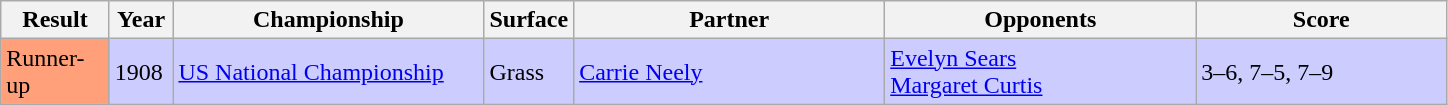<table class="sortable wikitable">
<tr>
<th style="width:65px">Result</th>
<th style="width:35px">Year</th>
<th style="width:200px">Championship</th>
<th style="width:50px">Surface</th>
<th style="width:200px">Partner</th>
<th style="width:200px">Opponents</th>
<th style="width:160px" class="unsortable">Score</th>
</tr>
<tr style="background:#ccf;">
<td style="background:#ffa07a;">Runner-up</td>
<td>1908</td>
<td><a href='#'>US National Championship</a></td>
<td>Grass</td>
<td> <a href='#'>Carrie Neely</a></td>
<td>  <a href='#'>Evelyn Sears</a><br>   <a href='#'>Margaret Curtis</a></td>
<td>3–6, 7–5, 7–9</td>
</tr>
</table>
